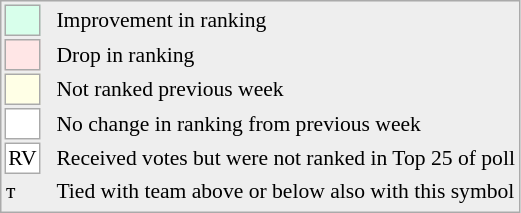<table style="font-size:90%; border:1px solid #aaa; white-space:nowrap; background:#eee;">
<tr>
<td style="background:#d8ffeb; width:20px; border:1px solid #aaa;"> </td>
<td rowspan=6> </td>
<td>Improvement in ranking</td>
</tr>
<tr>
<td style="background:#ffe6e6; width:20px; border:1px solid #aaa;"> </td>
<td>Drop in ranking</td>
</tr>
<tr>
<td style="background:#ffffe6; width:20px; border:1px solid #aaa;"> </td>
<td>Not ranked previous week</td>
</tr>
<tr>
<td style="background:#fff; width:20px; border:1px solid #aaa;"> </td>
<td>No change in ranking from previous week</td>
</tr>
<tr>
<td style="text-align:center; width:20px; border:1px solid #aaa; background:white;">RV</td>
<td>Received votes but were not ranked in Top 25 of poll</td>
</tr>
<tr>
<td>т</td>
<td>Tied with team above or below also with this symbol</td>
</tr>
<tr>
</tr>
</table>
